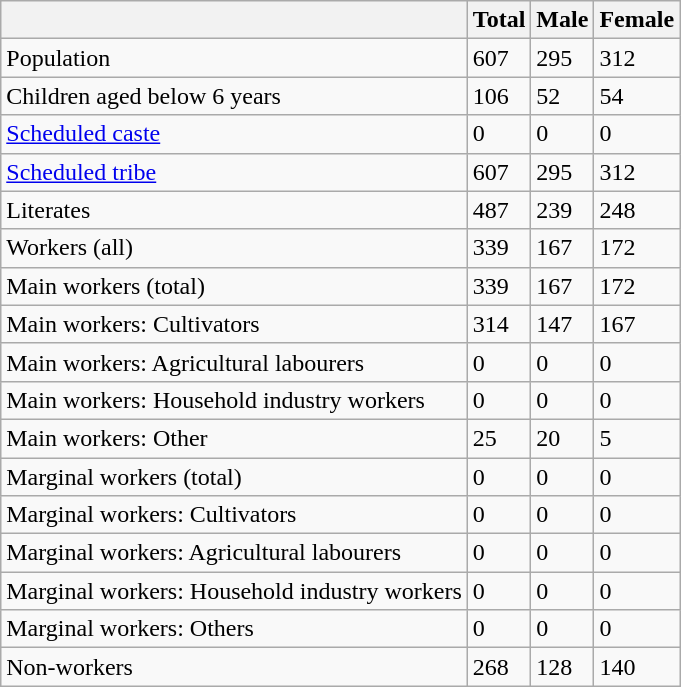<table class="wikitable sortable">
<tr>
<th></th>
<th>Total</th>
<th>Male</th>
<th>Female</th>
</tr>
<tr>
<td>Population</td>
<td>607</td>
<td>295</td>
<td>312</td>
</tr>
<tr>
<td>Children aged below 6 years</td>
<td>106</td>
<td>52</td>
<td>54</td>
</tr>
<tr>
<td><a href='#'>Scheduled caste</a></td>
<td>0</td>
<td>0</td>
<td>0</td>
</tr>
<tr>
<td><a href='#'>Scheduled tribe</a></td>
<td>607</td>
<td>295</td>
<td>312</td>
</tr>
<tr>
<td>Literates</td>
<td>487</td>
<td>239</td>
<td>248</td>
</tr>
<tr>
<td>Workers (all)</td>
<td>339</td>
<td>167</td>
<td>172</td>
</tr>
<tr>
<td>Main workers (total)</td>
<td>339</td>
<td>167</td>
<td>172</td>
</tr>
<tr>
<td>Main workers: Cultivators</td>
<td>314</td>
<td>147</td>
<td>167</td>
</tr>
<tr>
<td>Main workers: Agricultural labourers</td>
<td>0</td>
<td>0</td>
<td>0</td>
</tr>
<tr>
<td>Main workers: Household industry workers</td>
<td>0</td>
<td>0</td>
<td>0</td>
</tr>
<tr>
<td>Main workers: Other</td>
<td>25</td>
<td>20</td>
<td>5</td>
</tr>
<tr>
<td>Marginal workers (total)</td>
<td>0</td>
<td>0</td>
<td>0</td>
</tr>
<tr>
<td>Marginal workers: Cultivators</td>
<td>0</td>
<td>0</td>
<td>0</td>
</tr>
<tr>
<td>Marginal workers: Agricultural labourers</td>
<td>0</td>
<td>0</td>
<td>0</td>
</tr>
<tr>
<td>Marginal workers: Household industry workers</td>
<td>0</td>
<td>0</td>
<td>0</td>
</tr>
<tr>
<td>Marginal workers: Others</td>
<td>0</td>
<td>0</td>
<td>0</td>
</tr>
<tr>
<td>Non-workers</td>
<td>268</td>
<td>128</td>
<td>140</td>
</tr>
</table>
